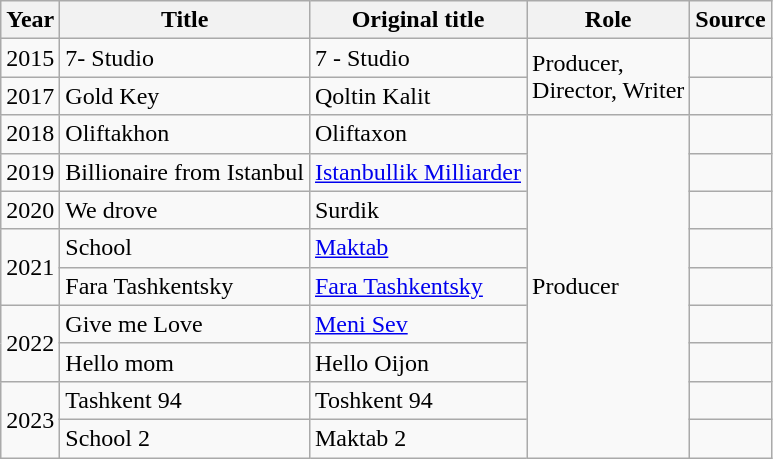<table class="wikitable sortable"}>
<tr>
<th>Year</th>
<th>Title</th>
<th>Original title</th>
<th>Role</th>
<th>Source</th>
</tr>
<tr>
<td>2015</td>
<td>7- Studio</td>
<td>7 - Studio</td>
<td rowspan="2">Producer,<br>Director, Writer</td>
<td></td>
</tr>
<tr>
<td>2017</td>
<td>Gold Key</td>
<td>Qoltin Kalit</td>
<td></td>
</tr>
<tr>
<td>2018</td>
<td>Oliftakhon</td>
<td>Oliftaxon</td>
<td rowspan="9">Producer</td>
<td></td>
</tr>
<tr>
<td>2019</td>
<td>Billionaire from Istanbul</td>
<td><a href='#'>Istanbullik Milliarder</a></td>
<td></td>
</tr>
<tr>
<td>2020</td>
<td>We drove</td>
<td>Surdik</td>
<td></td>
</tr>
<tr>
<td rowspan="2">2021</td>
<td>School</td>
<td><a href='#'>Maktab</a></td>
<td></td>
</tr>
<tr>
<td>Fara Tashkentsky</td>
<td><a href='#'>Fara Tashkentsky</a></td>
<td></td>
</tr>
<tr>
<td rowspan="2">2022</td>
<td>Give me Love</td>
<td><a href='#'>Meni Sev</a></td>
<td></td>
</tr>
<tr>
<td>Hello mom</td>
<td>Hello Oijon</td>
<td></td>
</tr>
<tr>
<td rowspan="2">2023</td>
<td>Tashkent 94</td>
<td>Toshkent 94</td>
<td></td>
</tr>
<tr>
<td>School 2</td>
<td>Maktab 2</td>
<td></td>
</tr>
</table>
